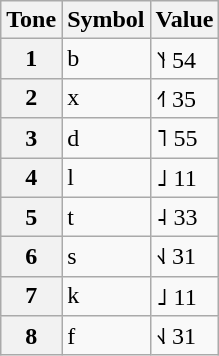<table class="wikitable">
<tr>
<th>Tone</th>
<th>Symbol</th>
<th>Value</th>
</tr>
<tr>
<th>1</th>
<td>b</td>
<td>˥˧ 54</td>
</tr>
<tr>
<th>2</th>
<td>x</td>
<td>˧˥ 35</td>
</tr>
<tr>
<th>3</th>
<td>d</td>
<td>˥ 55</td>
</tr>
<tr>
<th>4</th>
<td>l</td>
<td>˩ 11</td>
</tr>
<tr>
<th>5</th>
<td>t</td>
<td>˨ 33</td>
</tr>
<tr>
<th>6</th>
<td>s</td>
<td>˧˩ 31</td>
</tr>
<tr>
<th>7</th>
<td>k</td>
<td>˩ 11</td>
</tr>
<tr>
<th>8</th>
<td>f</td>
<td>˧˩ 31</td>
</tr>
</table>
